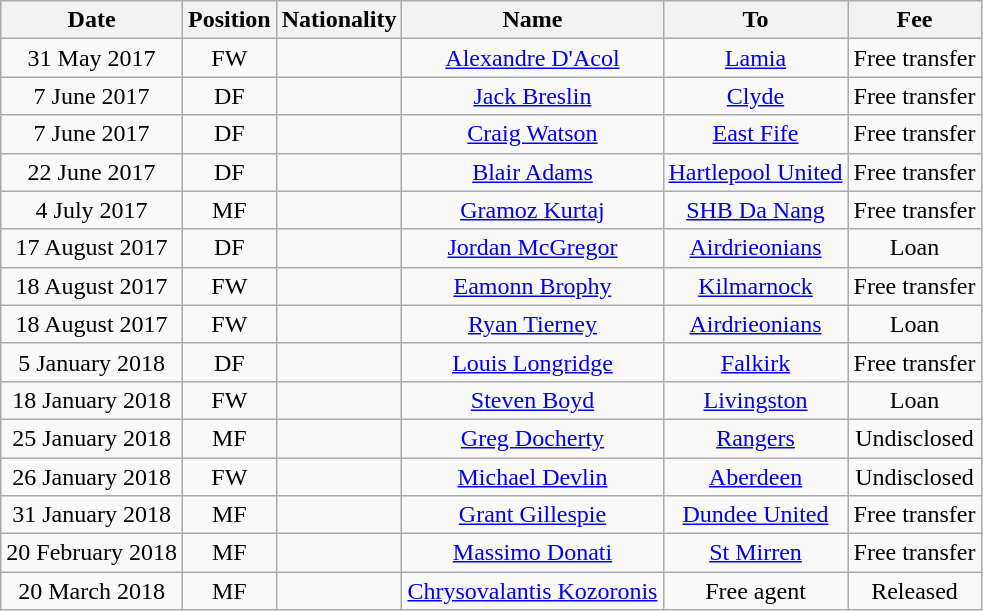<table class="wikitable" style="text-align:center;">
<tr>
<th>Date</th>
<th>Position</th>
<th>Nationality</th>
<th>Name</th>
<th>To</th>
<th>Fee</th>
</tr>
<tr>
<td>31 May 2017</td>
<td>FW</td>
<td></td>
<td><a href='#'>Alexandre D'Acol</a></td>
<td><a href='#'>Lamia</a></td>
<td>Free transfer</td>
</tr>
<tr>
<td>7 June 2017 </td>
<td>DF</td>
<td></td>
<td><a href='#'>Jack Breslin</a></td>
<td><a href='#'>Clyde</a></td>
<td>Free transfer</td>
</tr>
<tr>
<td>7 June 2017 </td>
<td>DF</td>
<td></td>
<td><a href='#'>Craig Watson</a></td>
<td><a href='#'>East Fife</a></td>
<td>Free transfer</td>
</tr>
<tr>
<td>22 June 2017 </td>
<td>DF</td>
<td></td>
<td><a href='#'>Blair Adams</a></td>
<td><a href='#'>Hartlepool United</a></td>
<td>Free transfer</td>
</tr>
<tr>
<td>4 July 2017</td>
<td>MF</td>
<td></td>
<td><a href='#'>Gramoz Kurtaj</a></td>
<td><a href='#'>SHB Da Nang</a></td>
<td>Free transfer</td>
</tr>
<tr>
<td>17 August 2017 </td>
<td>DF</td>
<td></td>
<td><a href='#'>Jordan McGregor</a></td>
<td><a href='#'>Airdrieonians</a></td>
<td>Loan</td>
</tr>
<tr>
<td>18 August 2017 </td>
<td>FW</td>
<td></td>
<td><a href='#'>Eamonn Brophy</a></td>
<td><a href='#'>Kilmarnock</a></td>
<td>Free transfer</td>
</tr>
<tr>
<td>18 August 2017</td>
<td>FW</td>
<td></td>
<td><a href='#'>Ryan Tierney</a></td>
<td><a href='#'>Airdrieonians</a></td>
<td>Loan</td>
</tr>
<tr>
<td>5 January 2018 </td>
<td>DF</td>
<td></td>
<td><a href='#'>Louis Longridge</a></td>
<td><a href='#'>Falkirk</a></td>
<td>Free transfer</td>
</tr>
<tr>
<td>18 January 2018 </td>
<td>FW</td>
<td></td>
<td><a href='#'>Steven Boyd</a></td>
<td><a href='#'>Livingston</a></td>
<td>Loan</td>
</tr>
<tr>
<td>25 January 2018 </td>
<td>MF</td>
<td></td>
<td><a href='#'>Greg Docherty</a></td>
<td><a href='#'>Rangers</a></td>
<td>Undisclosed</td>
</tr>
<tr>
<td>26 January 2018 </td>
<td>FW</td>
<td></td>
<td><a href='#'>Michael Devlin</a></td>
<td><a href='#'>Aberdeen</a></td>
<td>Undisclosed</td>
</tr>
<tr>
<td>31 January 2018 </td>
<td>MF</td>
<td></td>
<td><a href='#'>Grant Gillespie</a></td>
<td><a href='#'>Dundee United</a></td>
<td>Free transfer</td>
</tr>
<tr>
<td>20 February 2018 </td>
<td>MF</td>
<td></td>
<td><a href='#'>Massimo Donati</a></td>
<td><a href='#'>St Mirren</a></td>
<td>Free transfer</td>
</tr>
<tr>
<td>20 March 2018 </td>
<td>MF</td>
<td></td>
<td><a href='#'>Chrysovalantis Kozoronis</a></td>
<td>Free agent</td>
<td>Released</td>
</tr>
</table>
